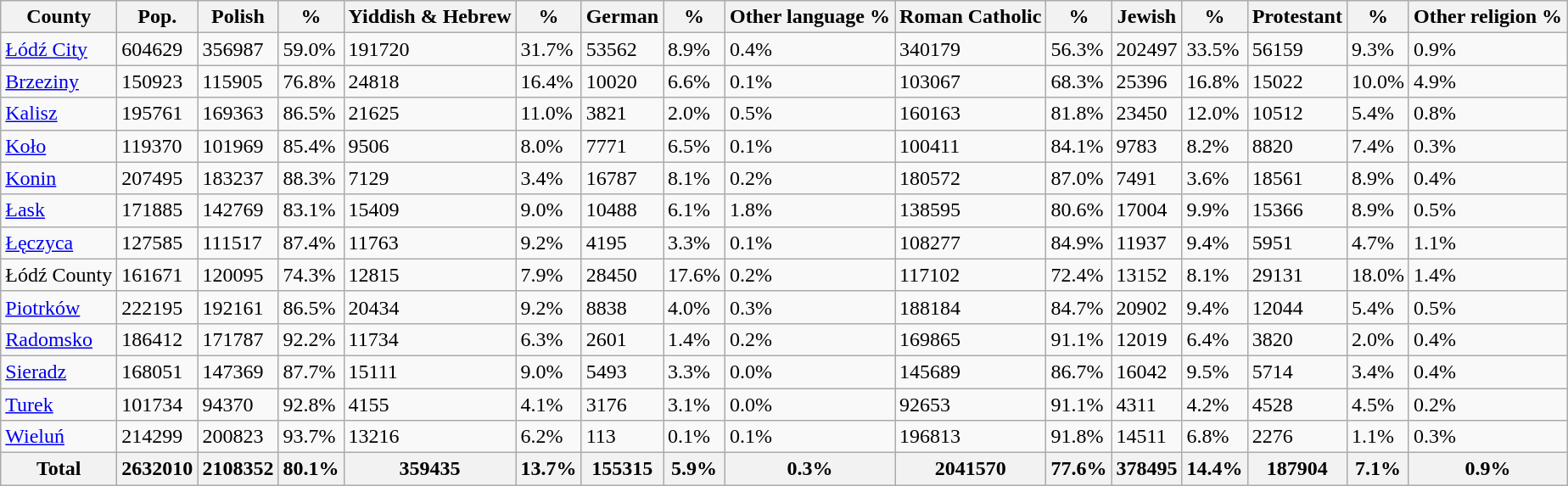<table class="wikitable sortable mw-collapsible">
<tr>
<th>County</th>
<th>Pop.</th>
<th>Polish</th>
<th>%</th>
<th>Yiddish & Hebrew</th>
<th>%</th>
<th>German</th>
<th>%</th>
<th>Other language %</th>
<th>Roman Catholic</th>
<th>%</th>
<th>Jewish</th>
<th>%</th>
<th>Protestant</th>
<th>%</th>
<th>Other religion %</th>
</tr>
<tr>
<td><a href='#'>Łódź City</a></td>
<td>604629</td>
<td>356987</td>
<td>59.0%</td>
<td>191720</td>
<td>31.7%</td>
<td>53562</td>
<td>8.9%</td>
<td>0.4%</td>
<td>340179</td>
<td>56.3%</td>
<td>202497</td>
<td>33.5%</td>
<td>56159</td>
<td>9.3%</td>
<td>0.9%</td>
</tr>
<tr>
<td><a href='#'>Brzeziny</a></td>
<td>150923</td>
<td>115905</td>
<td>76.8%</td>
<td>24818</td>
<td>16.4%</td>
<td>10020</td>
<td>6.6%</td>
<td>0.1%</td>
<td>103067</td>
<td>68.3%</td>
<td>25396</td>
<td>16.8%</td>
<td>15022</td>
<td>10.0%</td>
<td>4.9%</td>
</tr>
<tr>
<td><a href='#'>Kalisz</a></td>
<td>195761</td>
<td>169363</td>
<td>86.5%</td>
<td>21625</td>
<td>11.0%</td>
<td>3821</td>
<td>2.0%</td>
<td>0.5%</td>
<td>160163</td>
<td>81.8%</td>
<td>23450</td>
<td>12.0%</td>
<td>10512</td>
<td>5.4%</td>
<td>0.8%</td>
</tr>
<tr>
<td><a href='#'>Koło</a></td>
<td>119370</td>
<td>101969</td>
<td>85.4%</td>
<td>9506</td>
<td>8.0%</td>
<td>7771</td>
<td>6.5%</td>
<td>0.1%</td>
<td>100411</td>
<td>84.1%</td>
<td>9783</td>
<td>8.2%</td>
<td>8820</td>
<td>7.4%</td>
<td>0.3%</td>
</tr>
<tr>
<td><a href='#'>Konin</a></td>
<td>207495</td>
<td>183237</td>
<td>88.3%</td>
<td>7129</td>
<td>3.4%</td>
<td>16787</td>
<td>8.1%</td>
<td>0.2%</td>
<td>180572</td>
<td>87.0%</td>
<td>7491</td>
<td>3.6%</td>
<td>18561</td>
<td>8.9%</td>
<td>0.4%</td>
</tr>
<tr>
<td><a href='#'>Łask</a></td>
<td>171885</td>
<td>142769</td>
<td>83.1%</td>
<td>15409</td>
<td>9.0%</td>
<td>10488</td>
<td>6.1%</td>
<td>1.8%</td>
<td>138595</td>
<td>80.6%</td>
<td>17004</td>
<td>9.9%</td>
<td>15366</td>
<td>8.9%</td>
<td>0.5%</td>
</tr>
<tr>
<td><a href='#'>Łęczyca</a></td>
<td>127585</td>
<td>111517</td>
<td>87.4%</td>
<td>11763</td>
<td>9.2%</td>
<td>4195</td>
<td>3.3%</td>
<td>0.1%</td>
<td>108277</td>
<td>84.9%</td>
<td>11937</td>
<td>9.4%</td>
<td>5951</td>
<td>4.7%</td>
<td>1.1%</td>
</tr>
<tr>
<td>Łódź County</td>
<td>161671</td>
<td>120095</td>
<td>74.3%</td>
<td>12815</td>
<td>7.9%</td>
<td>28450</td>
<td>17.6%</td>
<td>0.2%</td>
<td>117102</td>
<td>72.4%</td>
<td>13152</td>
<td>8.1%</td>
<td>29131</td>
<td>18.0%</td>
<td>1.4%</td>
</tr>
<tr>
<td><a href='#'>Piotrków</a></td>
<td>222195</td>
<td>192161</td>
<td>86.5%</td>
<td>20434</td>
<td>9.2%</td>
<td>8838</td>
<td>4.0%</td>
<td>0.3%</td>
<td>188184</td>
<td>84.7%</td>
<td>20902</td>
<td>9.4%</td>
<td>12044</td>
<td>5.4%</td>
<td>0.5%</td>
</tr>
<tr>
<td><a href='#'>Radomsko</a></td>
<td>186412</td>
<td>171787</td>
<td>92.2%</td>
<td>11734</td>
<td>6.3%</td>
<td>2601</td>
<td>1.4%</td>
<td>0.2%</td>
<td>169865</td>
<td>91.1%</td>
<td>12019</td>
<td>6.4%</td>
<td>3820</td>
<td>2.0%</td>
<td>0.4%</td>
</tr>
<tr>
<td><a href='#'>Sieradz</a></td>
<td>168051</td>
<td>147369</td>
<td>87.7%</td>
<td>15111</td>
<td>9.0%</td>
<td>5493</td>
<td>3.3%</td>
<td>0.0%</td>
<td>145689</td>
<td>86.7%</td>
<td>16042</td>
<td>9.5%</td>
<td>5714</td>
<td>3.4%</td>
<td>0.4%</td>
</tr>
<tr>
<td><a href='#'>Turek</a></td>
<td>101734</td>
<td>94370</td>
<td>92.8%</td>
<td>4155</td>
<td>4.1%</td>
<td>3176</td>
<td>3.1%</td>
<td>0.0%</td>
<td>92653</td>
<td>91.1%</td>
<td>4311</td>
<td>4.2%</td>
<td>4528</td>
<td>4.5%</td>
<td>0.2%</td>
</tr>
<tr>
<td><a href='#'>Wieluń</a></td>
<td>214299</td>
<td>200823</td>
<td>93.7%</td>
<td>13216</td>
<td>6.2%</td>
<td>113</td>
<td>0.1%</td>
<td>0.1%</td>
<td>196813</td>
<td>91.8%</td>
<td>14511</td>
<td>6.8%</td>
<td>2276</td>
<td>1.1%</td>
<td>0.3%</td>
</tr>
<tr>
<th>Total</th>
<th>2632010</th>
<th>2108352</th>
<th>80.1%</th>
<th>359435</th>
<th>13.7%</th>
<th>155315</th>
<th>5.9%</th>
<th>0.3%</th>
<th>2041570</th>
<th>77.6%</th>
<th>378495</th>
<th>14.4%</th>
<th>187904</th>
<th>7.1%</th>
<th>0.9%</th>
</tr>
</table>
